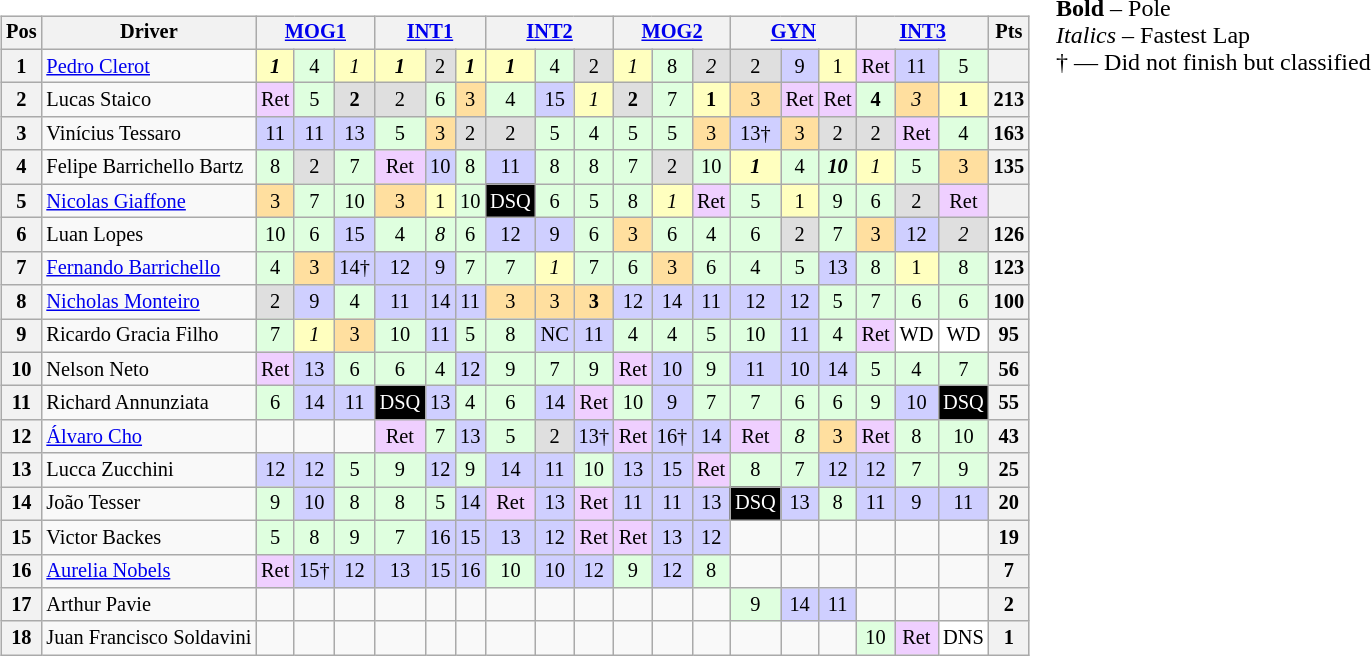<table>
<tr>
<td style="vertical-align:top"><br><table class="wikitable" style="font-size:85%; text-align:center">
<tr>
<th>Pos</th>
<th>Driver</th>
<th colspan=3><a href='#'>MOG1</a></th>
<th colspan=3><a href='#'>INT1</a></th>
<th colspan=3><a href='#'>INT2</a></th>
<th colspan=3><a href='#'>MOG2</a></th>
<th colspan=3><a href='#'>GYN</a></th>
<th colspan=3><a href='#'>INT3</a></th>
<th>Pts</th>
</tr>
<tr>
<th>1</th>
<td style="text-align:left"> <a href='#'>Pedro Clerot</a></td>
<td style="background:#FFFFBF"><strong><em>1</em></strong></td>
<td style="background:#DFFFDF">4</td>
<td style="background:#FFFFBF"><em>1</em></td>
<td style="background:#FFFFBF"><strong><em>1</em></strong></td>
<td style="background:#DFDFDF">2</td>
<td style="background:#FFFFBF"><strong><em>1</em></strong></td>
<td style="background:#FFFFBF"><strong><em>1</em></strong></td>
<td style="background:#DFFFDF">4</td>
<td style="background:#DFDFDF">2</td>
<td style="background:#FFFFBF"><em>1</em></td>
<td style="background:#DFFFDF">8</td>
<td style="background:#DFDFDF"><em>2</em></td>
<td style="background:#DFDFDF">2</td>
<td style="background:#CFCFFF">9</td>
<td style="background:#FFFFBF">1</td>
<td style="background:#EFCFFF">Ret</td>
<td style="background:#CFCFFF">11</td>
<td style="background:#DFFFDF">5</td>
<th></th>
</tr>
<tr>
<th>2</th>
<td style="text-align:left"> Lucas Staico</td>
<td style="background:#EFCFFF">Ret</td>
<td style="background:#DFFFDF">5</td>
<td style="background:#DFDFDF"><strong>2</strong></td>
<td style="background:#DFDFDF">2</td>
<td style="background:#DFFFDF">6</td>
<td style="background:#FFDF9F">3</td>
<td style="background:#DFFFDF">4</td>
<td style="background:#CFCFFF">15</td>
<td style="background:#FFFFBF"><em>1</em></td>
<td style="background:#DFDFDF"><strong>2</strong></td>
<td style="background:#DFFFDF">7</td>
<td style="background:#FFFFBF"><strong>1</strong></td>
<td style="background:#FFDF9F">3</td>
<td style="background:#EFCFFF">Ret</td>
<td style="background:#EFCFFF">Ret</td>
<td style="background:#DFFFDF"><strong>4</strong></td>
<td style="background:#FFDF9F"><em>3</em></td>
<td style="background:#FFFFBF"><strong>1</strong></td>
<th>213</th>
</tr>
<tr>
<th>3</th>
<td style="text-align:left"> Vinícius Tessaro</td>
<td style="background:#CFCFFF">11</td>
<td style="background:#CFCFFF">11</td>
<td style="background:#CFCFFF">13</td>
<td style="background:#DFFFDF">5</td>
<td style="background:#FFDF9F">3</td>
<td style="background:#DFDFDF">2</td>
<td style="background:#DFDFDF">2</td>
<td style="background:#DFFFDF">5</td>
<td style="background:#DFFFDF">4</td>
<td style="background:#DFFFDF">5</td>
<td style="background:#DFFFDF">5</td>
<td style="background:#FFDF9F">3</td>
<td style="background:#CFCFFF">13†</td>
<td style="background:#FFDF9F">3</td>
<td style="background:#DFDFDF">2</td>
<td style="background:#DFDFDF">2</td>
<td style="background:#EFCFFF">Ret</td>
<td style="background:#DFFFDF">4</td>
<th>163</th>
</tr>
<tr>
<th>4</th>
<td style="text-align:left" nowrap=""> Felipe Barrichello Bartz</td>
<td style="background:#DFFFDF">8</td>
<td style="background:#DFDFDF">2</td>
<td style="background:#DFFFDF">7</td>
<td style="background:#EFCFFF">Ret</td>
<td style="background:#CFCFFF">10</td>
<td style="background:#DFFFDF">8</td>
<td style="background:#CFCFFF">11</td>
<td style="background:#DFFFDF">8</td>
<td style="background:#DFFFDF">8</td>
<td style="background:#DFFFDF">7</td>
<td style="background:#DFDFDF">2</td>
<td style="background:#DFFFDF">10</td>
<td style="background:#FFFFBF"><strong><em>1</em></strong></td>
<td style="background:#DFFFDF">4</td>
<td style="background:#DFFFDF"><strong><em>10</em></strong></td>
<td style="background:#FFFFBF"><em>1</em></td>
<td style="background:#DFFFDF">5</td>
<td style="background:#FFDF9F">3</td>
<th>135</th>
</tr>
<tr>
<th>5</th>
<td style="text-align:left"> <a href='#'>Nicolas Giaffone</a></td>
<td style="background:#FFDF9F">3</td>
<td style="background:#DFFFDF">7</td>
<td style="background:#DFFFDF">10</td>
<td style="background:#FFDF9F">3</td>
<td style="background:#FFFFBF">1</td>
<td style="background:#DFFFDF">10</td>
<td style="background:#000000; color:#ffffff">DSQ</td>
<td style="background:#DFFFDF">6</td>
<td style="background:#DFFFDF">5</td>
<td style="background:#DFFFDF">8</td>
<td style="background:#FFFFBF"><em>1</em></td>
<td style="background:#EFCFFF">Ret</td>
<td style="background:#DFFFDF">5</td>
<td style="background:#FFFFBF">1</td>
<td style="background:#DFFFDF">9</td>
<td style="background:#DFFFDF">6</td>
<td style="background:#DFDFDF">2</td>
<td style="background:#EFCFFF">Ret</td>
<th></th>
</tr>
<tr>
<th>6</th>
<td style="text-align:left"> Luan Lopes</td>
<td style="background:#DFFFDF">10</td>
<td style="background:#DFFFDF">6</td>
<td style="background:#CFCFFF">15</td>
<td style="background:#DFFFDF">4</td>
<td style="background:#DFFFDF"><em>8</em></td>
<td style="background:#DFFFDF">6</td>
<td style="background:#CFCFFF">12</td>
<td style="background:#CFCFFF">9</td>
<td style="background:#DFFFDF">6</td>
<td style="background:#FFDF9F">3</td>
<td style="background:#DFFFDF">6</td>
<td style="background:#DFFFDF">4</td>
<td style="background:#DFFFDF">6</td>
<td style="background:#DFDFDF">2</td>
<td style="background:#DFFFDF">7</td>
<td style="background:#FFDF9F">3</td>
<td style="background:#CFCFFF">12</td>
<td style="background:#DFDFDF"><em>2</em></td>
<th>126</th>
</tr>
<tr>
<th>7</th>
<td style="text-align:left"> <a href='#'>Fernando Barrichello</a></td>
<td style="background:#DFFFDF">4</td>
<td style="background:#FFDF9F">3</td>
<td style="background:#CFCFFF">14†</td>
<td style="background:#CFCFFF">12</td>
<td style="background:#CFCFFF">9</td>
<td style="background:#DFFFDF">7</td>
<td style="background:#DFFFDF">7</td>
<td style="background:#FFFFBF"><em>1</em></td>
<td style="background:#DFFFDF">7</td>
<td style="background:#DFFFDF">6</td>
<td style="background:#FFDF9F">3</td>
<td style="background:#DFFFDF">6</td>
<td style="background:#DFFFDF">4</td>
<td style="background:#DFFFDF">5</td>
<td style="background:#CFCFFF">13</td>
<td style="background:#DFFFDF">8</td>
<td style="background:#FFFFBF">1</td>
<td style="background:#DFFFDF">8</td>
<th>123</th>
</tr>
<tr>
<th>8</th>
<td style="text-align:left"> <a href='#'>Nicholas Monteiro</a></td>
<td style="background:#DFDFDF">2</td>
<td style="background:#CFCFFF">9</td>
<td style="background:#DFFFDF">4</td>
<td style="background:#CFCFFF">11</td>
<td style="background:#CFCFFF">14</td>
<td style="background:#CFCFFF">11</td>
<td style="background:#FFDF9F">3</td>
<td style="background:#FFDF9F">3</td>
<td style="background:#FFDF9F"><strong>3</strong></td>
<td style="background:#CFCFFF">12</td>
<td style="background:#CFCFFF">14</td>
<td style="background:#CFCFFF">11</td>
<td style="background:#CFCFFF">12</td>
<td style="background:#CFCFFF">12</td>
<td style="background:#DFFFDF">5</td>
<td style="background:#DFFFDF">7</td>
<td style="background:#DFFFDF">6</td>
<td style="background:#DFFFDF">6</td>
<th>100</th>
</tr>
<tr>
<th>9</th>
<td style="text-align:left"> Ricardo Gracia Filho</td>
<td style="background:#DFFFDF">7</td>
<td style="background:#FFFFBF"><em>1</em></td>
<td style="background:#FFDF9F">3</td>
<td style="background:#DFFFDF">10</td>
<td style="background:#CFCFFF">11</td>
<td style="background:#DFFFDF">5</td>
<td style="background:#DFFFDF">8</td>
<td style="background:#CFCFFF">NC</td>
<td style="background:#CFCFFF">11</td>
<td style="background:#DFFFDF">4</td>
<td style="background:#DFFFDF">4</td>
<td style="background:#DFFFDF">5</td>
<td style="background:#DFFFDF">10</td>
<td style="background:#CFCFFF">11</td>
<td style="background:#DFFFDF">4</td>
<td style="background:#EFCFFF">Ret</td>
<td style="background:#FFFFFF">WD</td>
<td style="background:#FFFFFF">WD</td>
<th>95</th>
</tr>
<tr>
<th>10</th>
<td style="text-align:left"> Nelson Neto</td>
<td style="background:#EFCFFF">Ret</td>
<td style="background:#CFCFFF">13</td>
<td style="background:#DFFFDF">6</td>
<td style="background:#DFFFDF">6</td>
<td style="background:#DFFFDF">4</td>
<td style="background:#CFCFFF">12</td>
<td style="background:#DFFFDF">9</td>
<td style="background:#DFFFDF">7</td>
<td style="background:#DFFFDF">9</td>
<td style="background:#EFCFFF">Ret</td>
<td style="background:#CFCFFF">10</td>
<td style="background:#DFFFDF">9</td>
<td style="background:#CFCFFF">11</td>
<td style="background:#CFCFFF">10</td>
<td style="background:#CFCFFF">14</td>
<td style="background:#DFFFDF">5</td>
<td style="background:#DFFFDF">4</td>
<td style="background:#DFFFDF">7</td>
<th>56</th>
</tr>
<tr>
<th>11</th>
<td style="text-align:left"> Richard Annunziata</td>
<td style="background:#DFFFDF">6</td>
<td style="background:#CFCFFF">14</td>
<td style="background:#CFCFFF">11</td>
<td style="background:#000000; color:#ffffff">DSQ</td>
<td style="background:#CFCFFF">13</td>
<td style="background:#DFFFDF">4</td>
<td style="background:#DFFFDF">6</td>
<td style="background:#CFCFFF">14</td>
<td style="background:#EFCFFF">Ret</td>
<td style="background:#DFFFDF">10</td>
<td style="background:#CFCFFF">9</td>
<td style="background:#DFFFDF">7</td>
<td style="background:#DFFFDF">7</td>
<td style="background:#DFFFDF">6</td>
<td style="background:#DFFFDF">6</td>
<td style="background:#DFFFDF">9</td>
<td style="background:#CFCFFF">10</td>
<td style="background:#000000; color:#ffffff">DSQ</td>
<th>55</th>
</tr>
<tr>
<th>12</th>
<td style="text-align:left"> <a href='#'>Álvaro Cho</a></td>
<td></td>
<td></td>
<td></td>
<td style="background:#EFCFFF">Ret</td>
<td style="background:#DFFFDF">7</td>
<td style="background:#CFCFFF">13</td>
<td style="background:#DFFFDF">5</td>
<td style="background:#DFDFDF">2</td>
<td style="background:#CFCFFF">13†</td>
<td style="background:#EFCFFF">Ret</td>
<td style="background:#CFCFFF">16†</td>
<td style="background:#CFCFFF">14</td>
<td style="background:#EFCFFF">Ret</td>
<td style="background:#DFFFDF"><em>8</em></td>
<td style="background:#FFDF9F">3</td>
<td style="background:#EFCFFF">Ret</td>
<td style="background:#DFFFDF">8</td>
<td style="background:#DFFFDF">10</td>
<th>43</th>
</tr>
<tr>
<th>13</th>
<td style="text-align:left"> Lucca Zucchini</td>
<td style="background:#CFCFFF">12</td>
<td style="background:#CFCFFF">12</td>
<td style="background:#DFFFDF">5</td>
<td style="background:#DFFFDF">9</td>
<td style="background:#CFCFFF">12</td>
<td style="background:#DFFFDF">9</td>
<td style="background:#CFCFFF">14</td>
<td style="background:#CFCFFF">11</td>
<td style="background:#DFFFDF">10</td>
<td style="background:#CFCFFF">13</td>
<td style="background:#CFCFFF">15</td>
<td style="background:#EFCFFF">Ret</td>
<td style="background:#DFFFDF">8</td>
<td style="background:#DFFFDF">7</td>
<td style="background:#CFCFFF">12</td>
<td style="background:#CFCFFF">12</td>
<td style="background:#DFFFDF">7</td>
<td style="background:#DFFFDF">9</td>
<th>25</th>
</tr>
<tr>
<th>14</th>
<td style="text-align:left"> João Tesser</td>
<td style="background:#DFFFDF">9</td>
<td style="background:#CFCFFF">10</td>
<td style="background:#DFFFDF">8</td>
<td style="background:#DFFFDF">8</td>
<td style="background:#DFFFDF">5</td>
<td style="background:#CFCFFF">14</td>
<td style="background:#EFCFFF">Ret</td>
<td style="background:#CFCFFF">13</td>
<td style="background:#EFCFFF">Ret</td>
<td style="background:#CFCFFF">11</td>
<td style="background:#CFCFFF">11</td>
<td style="background:#CFCFFF">13</td>
<td style="background:#000000; color:#ffffff">DSQ</td>
<td style="background:#CFCFFF">13</td>
<td style="background:#DFFFDF">8</td>
<td style="background:#CFCFFF">11</td>
<td style="background:#CFCFFF">9</td>
<td style="background:#CFCFFF">11</td>
<th>20</th>
</tr>
<tr>
<th>15</th>
<td style="text-align:left"> Victor Backes</td>
<td style="background:#DFFFDF">5</td>
<td style="background:#DFFFDF">8</td>
<td style="background:#DFFFDF">9</td>
<td style="background:#DFFFDF">7</td>
<td style="background:#CFCFFF">16</td>
<td style="background:#CFCFFF">15</td>
<td style="background:#CFCFFF">13</td>
<td style="background:#CFCFFF">12</td>
<td style="background:#EFCFFF">Ret</td>
<td style="background:#EFCFFF">Ret</td>
<td style="background:#CFCFFF">13</td>
<td style="background:#CFCFFF">12</td>
<td></td>
<td></td>
<td></td>
<td></td>
<td></td>
<td></td>
<th>19</th>
</tr>
<tr>
<th>16</th>
<td style="text-align:left"> <a href='#'>Aurelia Nobels</a></td>
<td style="background:#EFCFFF">Ret</td>
<td style="background:#CFCFFF">15†</td>
<td style="background:#CFCFFF">12</td>
<td style="background:#CFCFFF">13</td>
<td style="background:#CFCFFF">15</td>
<td style="background:#CFCFFF">16</td>
<td style="background:#DFFFDF">10</td>
<td style="background:#CFCFFF">10</td>
<td style="background:#CFCFFF">12</td>
<td style="background:#DFFFDF">9</td>
<td style="background:#CFCFFF">12</td>
<td style="background:#DFFFDF">8</td>
<td></td>
<td></td>
<td></td>
<td></td>
<td></td>
<td></td>
<th>7</th>
</tr>
<tr>
<th>17</th>
<td style="text-align:left"> Arthur Pavie</td>
<td></td>
<td></td>
<td></td>
<td></td>
<td></td>
<td></td>
<td></td>
<td></td>
<td></td>
<td></td>
<td></td>
<td></td>
<td style="background:#DFFFDF">9</td>
<td style="background:#CFCFFF">14</td>
<td style="background:#CFCFFF">11</td>
<td></td>
<td></td>
<td></td>
<th>2</th>
</tr>
<tr>
<th>18</th>
<td style="text-align:left"> Juan Francisco Soldavini</td>
<td></td>
<td></td>
<td></td>
<td></td>
<td></td>
<td></td>
<td></td>
<td></td>
<td></td>
<td></td>
<td></td>
<td></td>
<td></td>
<td></td>
<td></td>
<td style="background:#DFFFDF">10</td>
<td style="background:#EFCFFF">Ret</td>
<td style="background:#FFFFFF">DNS</td>
<th>1</th>
</tr>
</table>
</td>
<td style="vertical-align:top"><br>
<span><strong>Bold</strong> – Pole<br><em>Italics</em> – Fastest Lap<br>† — Did not finish but classified</span></td>
</tr>
</table>
